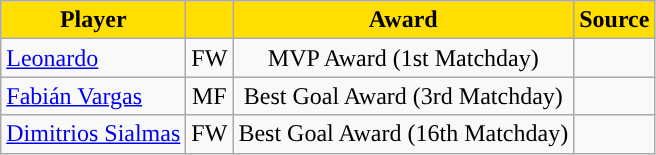<table class="wikitable">
<tr>
<th style="background:#FFDE00">Player</th>
<th style="background:#FFDE00"></th>
<th style="background:#FFDE00">Award</th>
<th style="background:#FFDE00">Source</th>
</tr>
<tr>
<td> <a href='#'>Leonardo</a></td>
<td align="center">FW</td>
<td align="center">MVP Award (1st Matchday)</td>
<td align="center"></td>
</tr>
<tr>
<td> <a href='#'>Fabián Vargas</a></td>
<td align="center">MF</td>
<td align="center">Best Goal Award (3rd Matchday)</td>
<td align="center"></td>
</tr>
<tr>
<td> <a href='#'>Dimitrios Sialmas</a></td>
<td align="center">FW</td>
<td align="center">Best Goal Award (16th Matchday)</td>
<td align="center"></td>
</tr>
</table>
